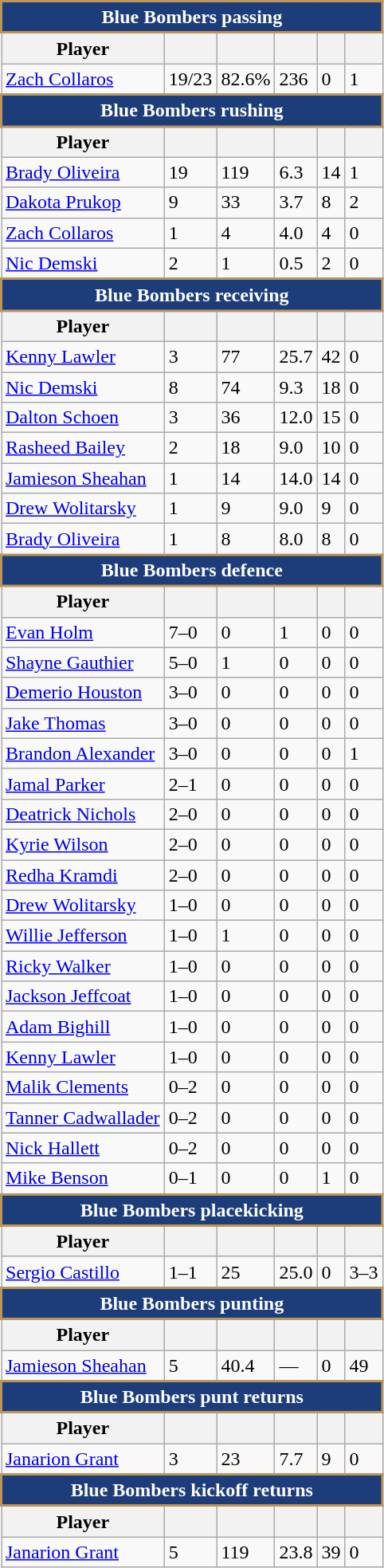<table class="wikitable">
<tr>
<th colspan="6" style="background:#1D3D7A;color:white;border:2px solid #BC9658;">Blue Bombers passing</th>
</tr>
<tr>
<th>Player</th>
<th></th>
<th></th>
<th></th>
<th></th>
<th></th>
</tr>
<tr>
<td> <a href='#'>Zach Collaros</a></td>
<td>19/23</td>
<td>82.6%</td>
<td>236</td>
<td>0</td>
<td>1</td>
</tr>
<tr>
<th colspan="6" style="background:#1D3D7A;color:white;border:2px solid #BC9658;">Blue Bombers rushing</th>
</tr>
<tr>
<th>Player</th>
<th></th>
<th></th>
<th></th>
<th></th>
<th></th>
</tr>
<tr>
<td> <a href='#'>Brady Oliveira</a></td>
<td>19</td>
<td>119</td>
<td>6.3</td>
<td>14</td>
<td>1</td>
</tr>
<tr>
<td> <a href='#'>Dakota Prukop</a></td>
<td>9</td>
<td>33</td>
<td>3.7</td>
<td>8</td>
<td>2</td>
</tr>
<tr>
<td> <a href='#'>Zach Collaros</a></td>
<td>1</td>
<td>4</td>
<td>4.0</td>
<td>4</td>
<td>0</td>
</tr>
<tr>
<td> <a href='#'>Nic Demski</a></td>
<td>2</td>
<td>1</td>
<td>0.5</td>
<td>2</td>
<td>0</td>
</tr>
<tr>
<th colspan="6" style="background:#1D3D7A;color:white;border:2px solid #BC9658;">Blue Bombers receiving</th>
</tr>
<tr>
<th>Player</th>
<th></th>
<th></th>
<th></th>
<th></th>
<th></th>
</tr>
<tr>
<td> <a href='#'>Kenny Lawler</a></td>
<td>3</td>
<td>77</td>
<td>25.7</td>
<td>42</td>
<td>0</td>
</tr>
<tr>
<td> <a href='#'>Nic Demski</a></td>
<td>8</td>
<td>74</td>
<td>9.3</td>
<td>18</td>
<td>0</td>
</tr>
<tr>
<td> <a href='#'>Dalton Schoen</a></td>
<td>3</td>
<td>36</td>
<td>12.0</td>
<td>15</td>
<td>0</td>
</tr>
<tr>
<td> <a href='#'>Rasheed Bailey</a></td>
<td>2</td>
<td>18</td>
<td>9.0</td>
<td>10</td>
<td>0</td>
</tr>
<tr>
<td> <a href='#'>Jamieson Sheahan</a></td>
<td>1</td>
<td>14</td>
<td>14.0</td>
<td>14</td>
<td>0</td>
</tr>
<tr>
<td> <a href='#'>Drew Wolitarsky</a></td>
<td>1</td>
<td>9</td>
<td>9.0</td>
<td>9</td>
<td>0</td>
</tr>
<tr>
<td> <a href='#'>Brady Oliveira</a></td>
<td>1</td>
<td>8</td>
<td>8.0</td>
<td>8</td>
<td>0</td>
</tr>
<tr>
<th colspan="6" style="background:#1D3D7A;color:white;border:2px solid #BC9658;">Blue Bombers defence</th>
</tr>
<tr>
<th>Player</th>
<th></th>
<th></th>
<th></th>
<th></th>
<th></th>
</tr>
<tr>
<td> <a href='#'>Evan Holm</a></td>
<td>7–0</td>
<td>0</td>
<td>1</td>
<td>0</td>
<td>0</td>
</tr>
<tr>
<td> <a href='#'>Shayne Gauthier</a></td>
<td>5–0</td>
<td>1</td>
<td>0</td>
<td>0</td>
<td>0</td>
</tr>
<tr>
<td> <a href='#'>Demerio Houston</a></td>
<td>3–0</td>
<td>0</td>
<td>0</td>
<td>0</td>
<td>0</td>
</tr>
<tr>
<td> <a href='#'>Jake Thomas</a></td>
<td>3–0</td>
<td>0</td>
<td>0</td>
<td>0</td>
<td>0</td>
</tr>
<tr>
<td> <a href='#'>Brandon Alexander</a></td>
<td>3–0</td>
<td>0</td>
<td>0</td>
<td>0</td>
<td>1</td>
</tr>
<tr>
<td> <a href='#'>Jamal Parker</a></td>
<td>2–1</td>
<td>0</td>
<td>0</td>
<td>0</td>
<td>0</td>
</tr>
<tr>
<td> <a href='#'>Deatrick Nichols</a></td>
<td>2–0</td>
<td>0</td>
<td>0</td>
<td>0</td>
<td>0</td>
</tr>
<tr>
<td> <a href='#'>Kyrie Wilson</a></td>
<td>2–0</td>
<td>0</td>
<td>0</td>
<td>0</td>
<td>0</td>
</tr>
<tr>
<td> <a href='#'>Redha Kramdi</a></td>
<td>2–0</td>
<td>0</td>
<td>0</td>
<td>0</td>
<td>0</td>
</tr>
<tr>
<td> <a href='#'>Drew Wolitarsky</a></td>
<td>1–0</td>
<td>0</td>
<td>0</td>
<td>0</td>
<td>0</td>
</tr>
<tr>
<td> <a href='#'>Willie Jefferson</a></td>
<td>1–0</td>
<td>1</td>
<td>0</td>
<td>0</td>
<td>0</td>
</tr>
<tr>
<td> <a href='#'>Ricky Walker</a></td>
<td>1–0</td>
<td>0</td>
<td>0</td>
<td>0</td>
<td>0</td>
</tr>
<tr>
<td> <a href='#'>Jackson Jeffcoat</a></td>
<td>1–0</td>
<td>0</td>
<td>0</td>
<td>0</td>
<td>0</td>
</tr>
<tr>
<td> <a href='#'>Adam Bighill</a></td>
<td>1–0</td>
<td>0</td>
<td>0</td>
<td>0</td>
<td>0</td>
</tr>
<tr>
<td> <a href='#'>Kenny Lawler</a></td>
<td>1–0</td>
<td>0</td>
<td>0</td>
<td>0</td>
<td>0</td>
</tr>
<tr>
<td> <a href='#'>Malik Clements</a></td>
<td>0–2</td>
<td>0</td>
<td>0</td>
<td>0</td>
<td>0</td>
</tr>
<tr>
<td> <a href='#'>Tanner Cadwallader</a></td>
<td>0–2</td>
<td>0</td>
<td>0</td>
<td>0</td>
<td>0</td>
</tr>
<tr>
<td> <a href='#'>Nick Hallett</a></td>
<td>0–2</td>
<td>0</td>
<td>0</td>
<td>0</td>
<td>0</td>
</tr>
<tr>
<td> <a href='#'>Mike Benson</a></td>
<td>0–1</td>
<td>0</td>
<td>0</td>
<td>1</td>
<td>0</td>
</tr>
<tr>
<th colspan="6" style="background:#1D3D7A;color:white;border:2px solid #BC9658;">Blue Bombers placekicking</th>
</tr>
<tr>
<th>Player</th>
<th></th>
<th></th>
<th></th>
<th></th>
<th></th>
</tr>
<tr>
<td> <a href='#'>Sergio Castillo</a></td>
<td>1–1</td>
<td>25</td>
<td>25.0</td>
<td>0</td>
<td>3–3</td>
</tr>
<tr>
<th colspan="6" style="background:#1D3D7A;color:white;border:2px solid #BC9658;">Blue Bombers punting</th>
</tr>
<tr>
<th>Player</th>
<th></th>
<th></th>
<th></th>
<th></th>
<th></th>
</tr>
<tr>
<td> <a href='#'>Jamieson Sheahan</a></td>
<td>5</td>
<td>40.4</td>
<td>—</td>
<td>0</td>
<td>49</td>
</tr>
<tr>
<th colspan="6" style="background:#1D3D7A;color:white;border:2px solid #BC9658;">Blue Bombers punt returns</th>
</tr>
<tr>
<th>Player</th>
<th></th>
<th></th>
<th></th>
<th></th>
<th></th>
</tr>
<tr>
<td> <a href='#'>Janarion Grant</a></td>
<td>3</td>
<td>23</td>
<td>7.7</td>
<td>9</td>
<td>0</td>
</tr>
<tr>
<th colspan="6" style="background:#1D3D7A;color:white;border:2px solid #BC9658;">Blue Bombers kickoff returns</th>
</tr>
<tr>
<th>Player</th>
<th></th>
<th></th>
<th></th>
<th></th>
<th></th>
</tr>
<tr>
<td> <a href='#'>Janarion Grant</a></td>
<td>5</td>
<td>119</td>
<td>23.8</td>
<td>39</td>
<td>0</td>
</tr>
</table>
